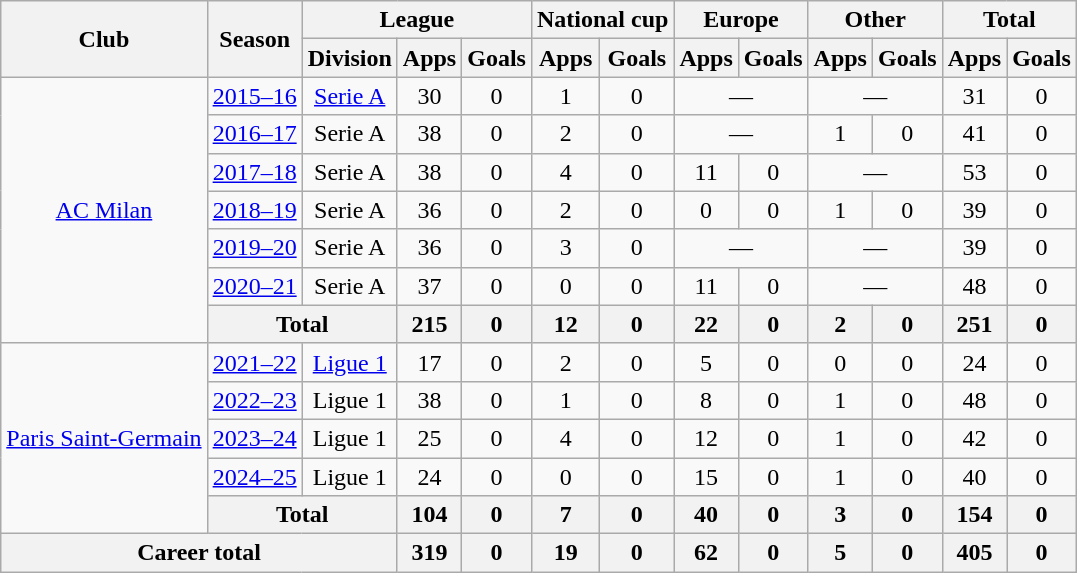<table class="wikitable" style="text-align:center">
<tr>
<th rowspan="2">Club</th>
<th rowspan="2">Season</th>
<th colspan="3">League</th>
<th colspan="2">National cup</th>
<th colspan="2">Europe</th>
<th colspan="2">Other</th>
<th colspan="2">Total</th>
</tr>
<tr>
<th>Division</th>
<th>Apps</th>
<th>Goals</th>
<th>Apps</th>
<th>Goals</th>
<th>Apps</th>
<th>Goals</th>
<th>Apps</th>
<th>Goals</th>
<th>Apps</th>
<th>Goals</th>
</tr>
<tr>
<td rowspan="7"><a href='#'>AC Milan</a></td>
<td><a href='#'>2015–16</a></td>
<td><a href='#'>Serie A</a></td>
<td>30</td>
<td>0</td>
<td>1</td>
<td>0</td>
<td colspan="2">—</td>
<td colspan="2">—</td>
<td>31</td>
<td>0</td>
</tr>
<tr>
<td><a href='#'>2016–17</a></td>
<td>Serie A</td>
<td>38</td>
<td>0</td>
<td>2</td>
<td>0</td>
<td colspan="2">—</td>
<td>1</td>
<td>0</td>
<td>41</td>
<td>0</td>
</tr>
<tr>
<td><a href='#'>2017–18</a></td>
<td>Serie A</td>
<td>38</td>
<td>0</td>
<td>4</td>
<td>0</td>
<td>11</td>
<td>0</td>
<td colspan="2">—</td>
<td>53</td>
<td>0</td>
</tr>
<tr>
<td><a href='#'>2018–19</a></td>
<td>Serie A</td>
<td>36</td>
<td>0</td>
<td>2</td>
<td>0</td>
<td>0</td>
<td>0</td>
<td>1</td>
<td>0</td>
<td>39</td>
<td>0</td>
</tr>
<tr>
<td><a href='#'>2019–20</a></td>
<td>Serie A</td>
<td>36</td>
<td>0</td>
<td>3</td>
<td>0</td>
<td colspan="2">—</td>
<td colspan="2">—</td>
<td>39</td>
<td>0</td>
</tr>
<tr>
<td><a href='#'>2020–21</a></td>
<td>Serie A</td>
<td>37</td>
<td>0</td>
<td>0</td>
<td>0</td>
<td>11</td>
<td>0</td>
<td colspan="2">—</td>
<td>48</td>
<td>0</td>
</tr>
<tr>
<th colspan="2">Total</th>
<th>215</th>
<th>0</th>
<th>12</th>
<th>0</th>
<th>22</th>
<th>0</th>
<th>2</th>
<th>0</th>
<th>251</th>
<th>0</th>
</tr>
<tr>
<td rowspan="5"><a href='#'>Paris Saint-Germain</a></td>
<td><a href='#'>2021–22</a></td>
<td><a href='#'>Ligue 1</a></td>
<td>17</td>
<td>0</td>
<td>2</td>
<td>0</td>
<td>5</td>
<td>0</td>
<td>0</td>
<td>0</td>
<td>24</td>
<td>0</td>
</tr>
<tr>
<td><a href='#'>2022–23</a></td>
<td>Ligue 1</td>
<td>38</td>
<td>0</td>
<td>1</td>
<td>0</td>
<td>8</td>
<td>0</td>
<td>1</td>
<td>0</td>
<td>48</td>
<td>0</td>
</tr>
<tr>
<td><a href='#'>2023–24</a></td>
<td>Ligue 1</td>
<td>25</td>
<td>0</td>
<td>4</td>
<td>0</td>
<td>12</td>
<td>0</td>
<td>1</td>
<td>0</td>
<td>42</td>
<td>0</td>
</tr>
<tr>
<td><a href='#'>2024–25</a></td>
<td>Ligue 1</td>
<td>24</td>
<td>0</td>
<td>0</td>
<td>0</td>
<td>15</td>
<td>0</td>
<td>1</td>
<td>0</td>
<td>40</td>
<td>0</td>
</tr>
<tr>
<th colspan="2">Total</th>
<th>104</th>
<th>0</th>
<th>7</th>
<th>0</th>
<th>40</th>
<th>0</th>
<th>3</th>
<th>0</th>
<th>154</th>
<th>0</th>
</tr>
<tr>
<th colspan="3">Career total</th>
<th>319</th>
<th>0</th>
<th>19</th>
<th>0</th>
<th>62</th>
<th>0</th>
<th>5</th>
<th>0</th>
<th>405</th>
<th>0</th>
</tr>
</table>
